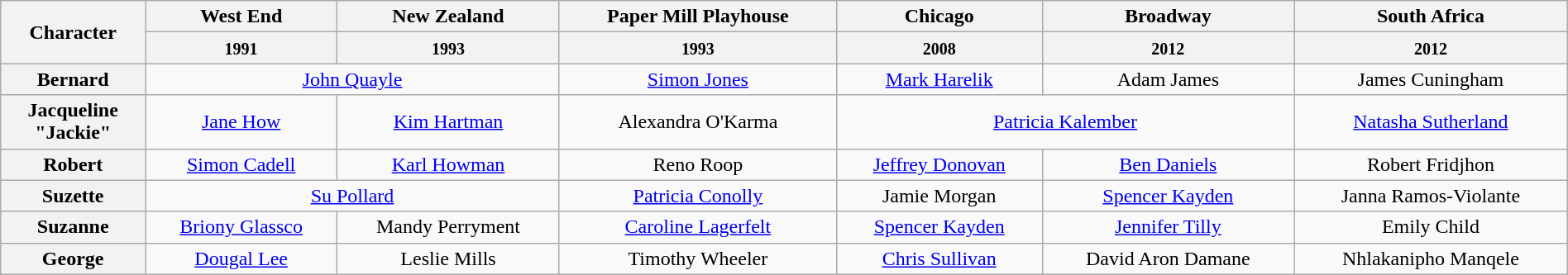<table class="wikitable" width="100%">
<tr>
<th rowspan="2">Character</th>
<th>West End</th>
<th>New Zealand</th>
<th>Paper Mill Playhouse</th>
<th>Chicago</th>
<th>Broadway</th>
<th>South Africa</th>
</tr>
<tr>
<th><small>1991</small></th>
<th><small>1993</small></th>
<th><small>1993</small></th>
<th><small>2008</small></th>
<th><small>2012</small></th>
<th><small>2012</small></th>
</tr>
<tr>
<th>Bernard</th>
<td colspan="2" style="text-align:center"><a href='#'>John Quayle</a></td>
<td style="text-align:center"><a href='#'>Simon Jones</a></td>
<td style="text-align:center"><a href='#'>Mark Harelik</a></td>
<td style="text-align:center">Adam James</td>
<td style="text-align:center">James Cuningham</td>
</tr>
<tr>
<th>Jacqueline<br>"Jackie"</th>
<td style="text-align:center"><a href='#'>Jane How</a></td>
<td style="text-align:center"><a href='#'>Kim Hartman</a></td>
<td style="text-align:center">Alexandra O'Karma</td>
<td colspan="2" style="text-align:center"><a href='#'>Patricia Kalember</a></td>
<td style="text-align:center"><a href='#'>Natasha Sutherland</a></td>
</tr>
<tr>
<th>Robert</th>
<td style="text-align:center"><a href='#'>Simon Cadell</a></td>
<td style="text-align:center"><a href='#'>Karl Howman</a></td>
<td style="text-align:center">Reno Roop</td>
<td style="text-align:center"><a href='#'>Jeffrey Donovan</a></td>
<td style="text-align:center"><a href='#'>Ben Daniels</a></td>
<td style="text-align:center">Robert Fridjhon</td>
</tr>
<tr>
<th>Suzette</th>
<td colspan="2" style="text-align:center"><a href='#'>Su Pollard</a></td>
<td style="text-align:center"><a href='#'>Patricia Conolly</a></td>
<td style="text-align:center">Jamie Morgan</td>
<td style="text-align:center"><a href='#'>Spencer Kayden</a></td>
<td style="text-align:center">Janna Ramos-Violante</td>
</tr>
<tr>
<th>Suzanne</th>
<td style="text-align:center"><a href='#'>Briony Glassco</a></td>
<td style="text-align:center">Mandy Perryment</td>
<td style="text-align:center"><a href='#'>Caroline Lagerfelt</a></td>
<td style="text-align:center"><a href='#'>Spencer Kayden</a></td>
<td style="text-align:center"><a href='#'>Jennifer Tilly</a></td>
<td style="text-align:center">Emily Child</td>
</tr>
<tr>
<th>George</th>
<td style="text-align:center"><a href='#'>Dougal Lee</a></td>
<td style="text-align:center">Leslie Mills</td>
<td style="text-align:center">Timothy Wheeler</td>
<td style="text-align:center"><a href='#'>Chris Sullivan</a></td>
<td style="text-align:center">David Aron Damane</td>
<td style="text-align:center">Nhlakanipho Manqele</td>
</tr>
</table>
